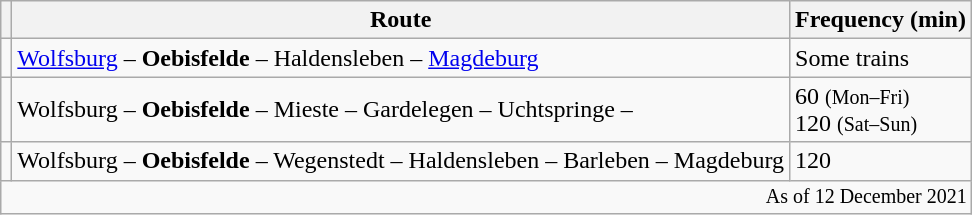<table class="wikitable">
<tr>
<th></th>
<th>Route</th>
<th>Frequency (min)</th>
</tr>
<tr>
<td align="center"></td>
<td><a href='#'>Wolfsburg</a> – <strong>Oebisfelde</strong> – Haldensleben – <a href='#'>Magdeburg</a></td>
<td>Some trains</td>
</tr>
<tr>
<td align="center"></td>
<td>Wolfsburg – <strong>Oebisfelde</strong> – Mieste – Gardelegen – Uchtspringe – </td>
<td>60 <small>(Mon–Fri)</small><br>120 <small>(Sat–Sun)</small></td>
</tr>
<tr>
<td align="center"></td>
<td>Wolfsburg – <strong>Oebisfelde</strong> – Wegenstedt – Haldensleben – Barleben – Magdeburg</td>
<td>120</td>
</tr>
<tr>
<td colspan="3" style="text-align:right; font-size:smaller;">As of 12 December 2021</td>
</tr>
</table>
